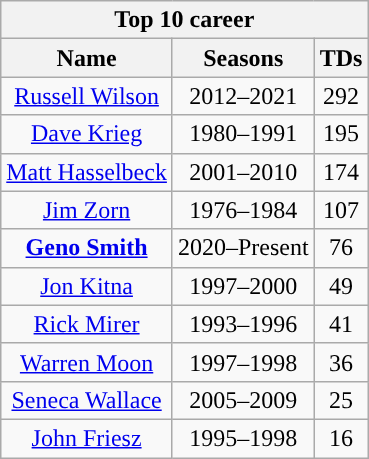<table class="wikitable" style="text-align:center">
<tr>
<th colspan="3"><strong>Top 10 career</strong></th>
</tr>
<tr>
<th><strong>Name</strong></th>
<th><strong>Seasons</strong></th>
<th><strong>TDs</strong></th>
</tr>
<tr>
<td><a href='#'>Russell Wilson</a></td>
<td>2012–2021</td>
<td>292</td>
</tr>
<tr>
<td><a href='#'>Dave Krieg</a></td>
<td>1980–1991</td>
<td>195</td>
</tr>
<tr>
<td><a href='#'>Matt Hasselbeck</a></td>
<td>2001–2010</td>
<td>174</td>
</tr>
<tr>
<td><a href='#'>Jim Zorn</a></td>
<td>1976–1984</td>
<td>107</td>
</tr>
<tr>
<td><strong><a href='#'>Geno Smith</a></strong></td>
<td>2020–Present</td>
<td>76</td>
</tr>
<tr>
<td><a href='#'>Jon Kitna</a></td>
<td>1997–2000</td>
<td>49</td>
</tr>
<tr>
<td><a href='#'>Rick Mirer</a></td>
<td>1993–1996</td>
<td>41</td>
</tr>
<tr>
<td><a href='#'>Warren Moon</a></td>
<td>1997–1998</td>
<td>36</td>
</tr>
<tr>
<td><a href='#'>Seneca Wallace</a></td>
<td>2005–2009</td>
<td>25</td>
</tr>
<tr>
<td><a href='#'>John Friesz</a></td>
<td>1995–1998</td>
<td>16</td>
</tr>
</table>
